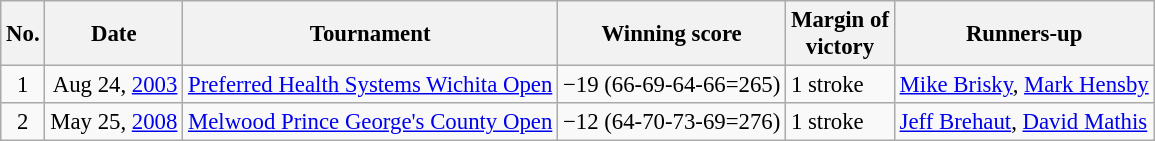<table class="wikitable" style="font-size:95%;">
<tr>
<th>No.</th>
<th>Date</th>
<th>Tournament</th>
<th>Winning score</th>
<th>Margin of<br>victory</th>
<th>Runners-up</th>
</tr>
<tr>
<td align=center>1</td>
<td align=right>Aug 24, <a href='#'>2003</a></td>
<td><a href='#'>Preferred Health Systems Wichita Open</a></td>
<td>−19 (66-69-64-66=265)</td>
<td>1 stroke</td>
<td> <a href='#'>Mike Brisky</a>,  <a href='#'>Mark Hensby</a></td>
</tr>
<tr>
<td align=center>2</td>
<td align=right>May 25, <a href='#'>2008</a></td>
<td><a href='#'>Melwood Prince George's County Open</a></td>
<td>−12 (64-70-73-69=276)</td>
<td>1 stroke</td>
<td> <a href='#'>Jeff Brehaut</a>,  <a href='#'>David Mathis</a></td>
</tr>
</table>
